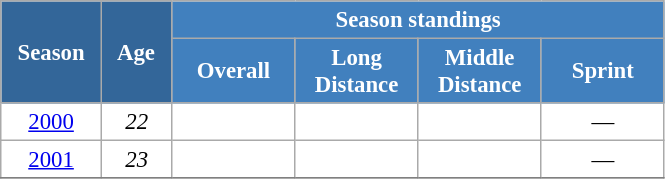<table class="wikitable" style="font-size:95%; text-align:center; border:grey solid 1px; border-collapse:collapse; background:#ffffff;">
<tr>
<th style="background-color:#369; color:white; width:60px;" rowspan="2"> Season </th>
<th style="background-color:#369; color:white; width:40px;" rowspan="2"> Age </th>
<th style="background-color:#4180be; color:white;" colspan="4">Season standings</th>
</tr>
<tr>
<th style="background-color:#4180be; color:white; width:75px;">Overall</th>
<th style="background-color:#4180be; color:white; width:75px;">Long Distance</th>
<th style="background-color:#4180be; color:white; width:75px;">Middle Distance</th>
<th style="background-color:#4180be; color:white; width:75px;">Sprint</th>
</tr>
<tr>
<td><a href='#'>2000</a></td>
<td><em>22</em></td>
<td></td>
<td></td>
<td></td>
<td>—</td>
</tr>
<tr>
<td><a href='#'>2001</a></td>
<td><em>23</em></td>
<td></td>
<td></td>
<td></td>
<td>—</td>
</tr>
<tr>
</tr>
</table>
